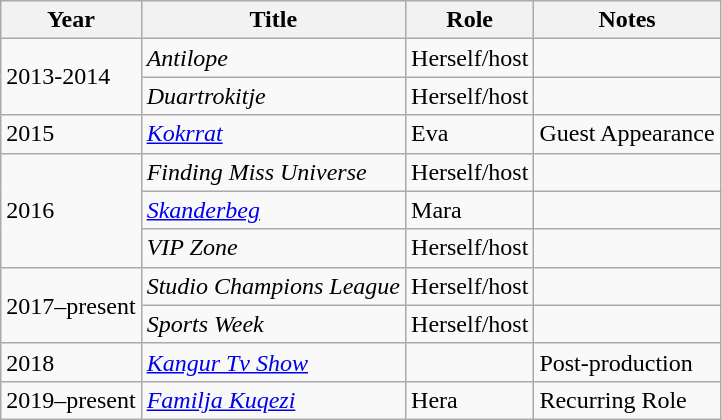<table class="wikitable sortable">
<tr>
<th>Year</th>
<th>Title</th>
<th>Role</th>
<th>Notes</th>
</tr>
<tr>
<td rowspan="2">2013-2014</td>
<td><em>Antilope</em></td>
<td>Herself/host</td>
<td></td>
</tr>
<tr>
<td><em>Duartrokitje</em></td>
<td>Herself/host</td>
<td></td>
</tr>
<tr>
<td>2015</td>
<td><em><a href='#'>Kokrrat</a></em></td>
<td>Eva</td>
<td>Guest Appearance</td>
</tr>
<tr>
<td rowspan="3">2016</td>
<td><em>Finding Miss Universe</em></td>
<td>Herself/host</td>
<td></td>
</tr>
<tr>
<td><em><a href='#'>Skanderbeg</a></em></td>
<td>Mara</td>
<td></td>
</tr>
<tr>
<td><em>VIP Zone</em></td>
<td>Herself/host</td>
<td></td>
</tr>
<tr>
<td rowspan="2">2017–present</td>
<td><em>Studio Champions League</em></td>
<td>Herself/host</td>
<td></td>
</tr>
<tr>
<td><em>Sports Week</em></td>
<td>Herself/host</td>
<td></td>
</tr>
<tr>
<td>2018</td>
<td><em><a href='#'>Kangur Tv Show</a></em></td>
<td></td>
<td>Post-production</td>
</tr>
<tr>
<td>2019–present</td>
<td><em><a href='#'>Familja Kuqezi</a></em></td>
<td>Hera</td>
<td>Recurring Role</td>
</tr>
</table>
